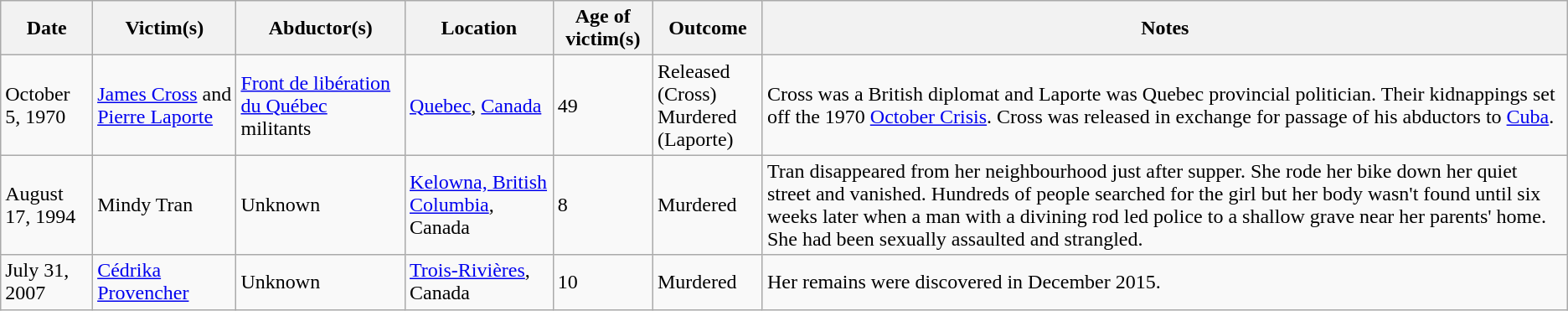<table class="wikitable sortable">
<tr>
<th>Date</th>
<th>Victim(s)</th>
<th>Abductor(s)</th>
<th>Location</th>
<th>Age of victim(s)</th>
<th>Outcome</th>
<th>Notes</th>
</tr>
<tr>
<td>October 5, 1970</td>
<td><a href='#'>James Cross</a> and <a href='#'>Pierre Laporte</a></td>
<td><a href='#'>Front de libération du Québec</a> militants</td>
<td><a href='#'>Quebec</a>, <a href='#'>Canada</a></td>
<td>49</td>
<td>Released (Cross)<br>Murdered (Laporte)</td>
<td>Cross was a British diplomat and Laporte was Quebec provincial politician. Their kidnappings set off the 1970 <a href='#'>October Crisis</a>. Cross was released in exchange for passage of his abductors to <a href='#'>Cuba</a>.</td>
</tr>
<tr>
<td>August 17, 1994</td>
<td>Mindy Tran</td>
<td>Unknown</td>
<td><a href='#'>Kelowna, British Columbia</a>, Canada</td>
<td>8</td>
<td>Murdered</td>
<td>Tran disappeared from her neighbourhood just after supper. She rode her bike down her quiet street and vanished. Hundreds of people searched for the girl but her body wasn't found until six weeks later when a man with a divining rod led police to a shallow grave near her parents' home. She had been sexually assaulted and strangled.</td>
</tr>
<tr>
<td>July 31, 2007</td>
<td><a href='#'>Cédrika Provencher</a></td>
<td>Unknown</td>
<td><a href='#'>Trois-Rivières</a>, Canada</td>
<td>10</td>
<td>Murdered</td>
<td>Her remains were discovered in December 2015.</td>
</tr>
</table>
